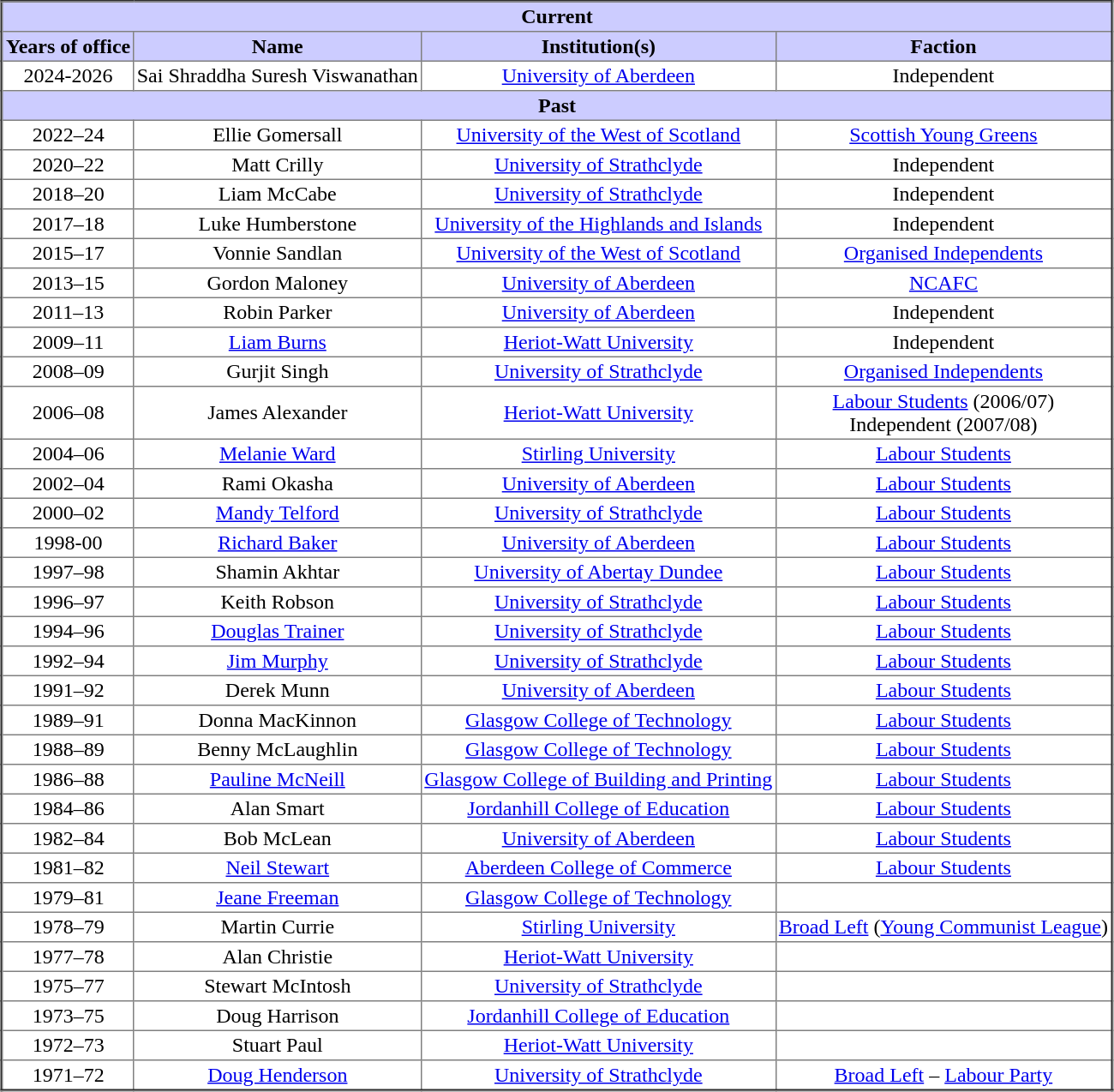<table class="toccolours" align="center" border="2" cellspacing=0 cellpadding=2 style="text-align:center; border-collapse:collapse;">
<tr style="background:#ccccff">
<th colspan=4>Current</th>
</tr>
<tr style="background:#ccccff">
<th>Years of office</th>
<th>Name</th>
<th>Institution(s)</th>
<th>Faction</th>
</tr>
<tr>
<td>2024-2026</td>
<td>Sai Shraddha Suresh Viswanathan</td>
<td><a href='#'>University of Aberdeen</a></td>
<td>Independent</td>
</tr>
<tr style="background:#ccccff">
<th colspan="4">Past</th>
</tr>
<tr>
<td>2022–24</td>
<td>Ellie Gomersall</td>
<td><a href='#'>University of the West of Scotland</a></td>
<td><a href='#'>Scottish Young Greens</a></td>
</tr>
<tr>
<td>2020–22</td>
<td>Matt Crilly</td>
<td><a href='#'>University of Strathclyde</a></td>
<td>Independent</td>
</tr>
<tr>
<td>2018–20</td>
<td>Liam McCabe</td>
<td><a href='#'>University of Strathclyde</a></td>
<td>Independent</td>
</tr>
<tr>
<td>2017–18</td>
<td>Luke Humberstone</td>
<td><a href='#'>University of the Highlands and Islands</a></td>
<td>Independent</td>
</tr>
<tr>
<td>2015–17</td>
<td>Vonnie Sandlan</td>
<td><a href='#'>University of the West of Scotland</a></td>
<td><a href='#'>Organised Independents</a></td>
</tr>
<tr>
<td>2013–15</td>
<td>Gordon Maloney</td>
<td><a href='#'>University of Aberdeen</a></td>
<td><a href='#'>NCAFC</a></td>
</tr>
<tr>
<td>2011–13</td>
<td>Robin Parker</td>
<td><a href='#'>University of Aberdeen</a></td>
<td>Independent</td>
</tr>
<tr>
<td>2009–11</td>
<td><a href='#'>Liam Burns</a></td>
<td><a href='#'>Heriot-Watt University</a></td>
<td>Independent</td>
</tr>
<tr>
<td>2008–09</td>
<td>Gurjit Singh</td>
<td><a href='#'>University of Strathclyde</a></td>
<td><a href='#'>Organised Independents</a></td>
</tr>
<tr>
<td>2006–08</td>
<td>James Alexander</td>
<td><a href='#'>Heriot-Watt University</a></td>
<td><a href='#'>Labour Students</a> (2006/07) <br>Independent (2007/08)</td>
</tr>
<tr>
<td>2004–06</td>
<td><a href='#'>Melanie Ward</a></td>
<td><a href='#'>Stirling University</a></td>
<td><a href='#'>Labour Students</a></td>
</tr>
<tr>
<td>2002–04</td>
<td>Rami Okasha</td>
<td><a href='#'>University of Aberdeen</a></td>
<td><a href='#'>Labour Students</a></td>
</tr>
<tr>
<td>2000–02</td>
<td><a href='#'>Mandy Telford</a></td>
<td><a href='#'>University of Strathclyde</a></td>
<td><a href='#'>Labour Students</a></td>
</tr>
<tr>
<td>1998-00</td>
<td><a href='#'>Richard Baker</a></td>
<td><a href='#'>University of Aberdeen</a></td>
<td><a href='#'>Labour Students</a></td>
</tr>
<tr>
<td>1997–98</td>
<td>Shamin Akhtar</td>
<td><a href='#'>University of Abertay Dundee</a></td>
<td><a href='#'>Labour Students</a></td>
</tr>
<tr>
<td>1996–97</td>
<td>Keith Robson</td>
<td><a href='#'>University of Strathclyde</a></td>
<td><a href='#'>Labour Students</a></td>
</tr>
<tr>
<td>1994–96</td>
<td><a href='#'>Douglas Trainer</a></td>
<td><a href='#'>University of Strathclyde</a></td>
<td><a href='#'>Labour Students</a></td>
</tr>
<tr>
<td>1992–94</td>
<td><a href='#'>Jim Murphy</a></td>
<td><a href='#'>University of Strathclyde</a></td>
<td><a href='#'>Labour Students</a></td>
</tr>
<tr>
<td>1991–92</td>
<td>Derek Munn</td>
<td><a href='#'>University of Aberdeen</a></td>
<td><a href='#'>Labour Students</a></td>
</tr>
<tr>
<td>1989–91</td>
<td>Donna MacKinnon</td>
<td><a href='#'>Glasgow College of Technology</a></td>
<td><a href='#'>Labour Students</a></td>
</tr>
<tr>
<td>1988–89</td>
<td>Benny McLaughlin</td>
<td><a href='#'>Glasgow College of Technology</a></td>
<td><a href='#'>Labour Students</a></td>
</tr>
<tr>
<td>1986–88</td>
<td><a href='#'>Pauline McNeill</a></td>
<td><a href='#'>Glasgow College of Building and Printing</a></td>
<td><a href='#'>Labour Students</a></td>
</tr>
<tr>
<td>1984–86</td>
<td>Alan Smart</td>
<td><a href='#'>Jordanhill College of Education</a></td>
<td><a href='#'>Labour Students</a></td>
</tr>
<tr>
<td>1982–84</td>
<td>Bob McLean</td>
<td><a href='#'>University of Aberdeen</a></td>
<td><a href='#'>Labour Students</a></td>
</tr>
<tr>
<td>1981–82</td>
<td><a href='#'>Neil Stewart</a></td>
<td><a href='#'>Aberdeen College of Commerce</a></td>
<td><a href='#'>Labour Students</a></td>
</tr>
<tr>
<td>1979–81</td>
<td><a href='#'>Jeane Freeman</a></td>
<td><a href='#'>Glasgow College of Technology</a></td>
<td></td>
</tr>
<tr>
<td>1978–79</td>
<td>Martin Currie</td>
<td><a href='#'>Stirling University</a></td>
<td><a href='#'>Broad Left</a> (<a href='#'>Young Communist League</a>)</td>
</tr>
<tr>
<td>1977–78</td>
<td>Alan Christie</td>
<td><a href='#'>Heriot-Watt University</a></td>
<td></td>
</tr>
<tr>
<td>1975–77</td>
<td>Stewart McIntosh</td>
<td><a href='#'>University of Strathclyde</a></td>
<td></td>
</tr>
<tr>
<td>1973–75</td>
<td>Doug Harrison</td>
<td><a href='#'>Jordanhill College of Education</a></td>
<td></td>
</tr>
<tr>
<td>1972–73</td>
<td>Stuart Paul</td>
<td><a href='#'>Heriot-Watt University</a></td>
<td></td>
</tr>
<tr>
<td>1971–72</td>
<td><a href='#'>Doug Henderson</a></td>
<td><a href='#'>University of Strathclyde</a></td>
<td><a href='#'>Broad Left</a> – <a href='#'>Labour Party</a></td>
</tr>
</table>
